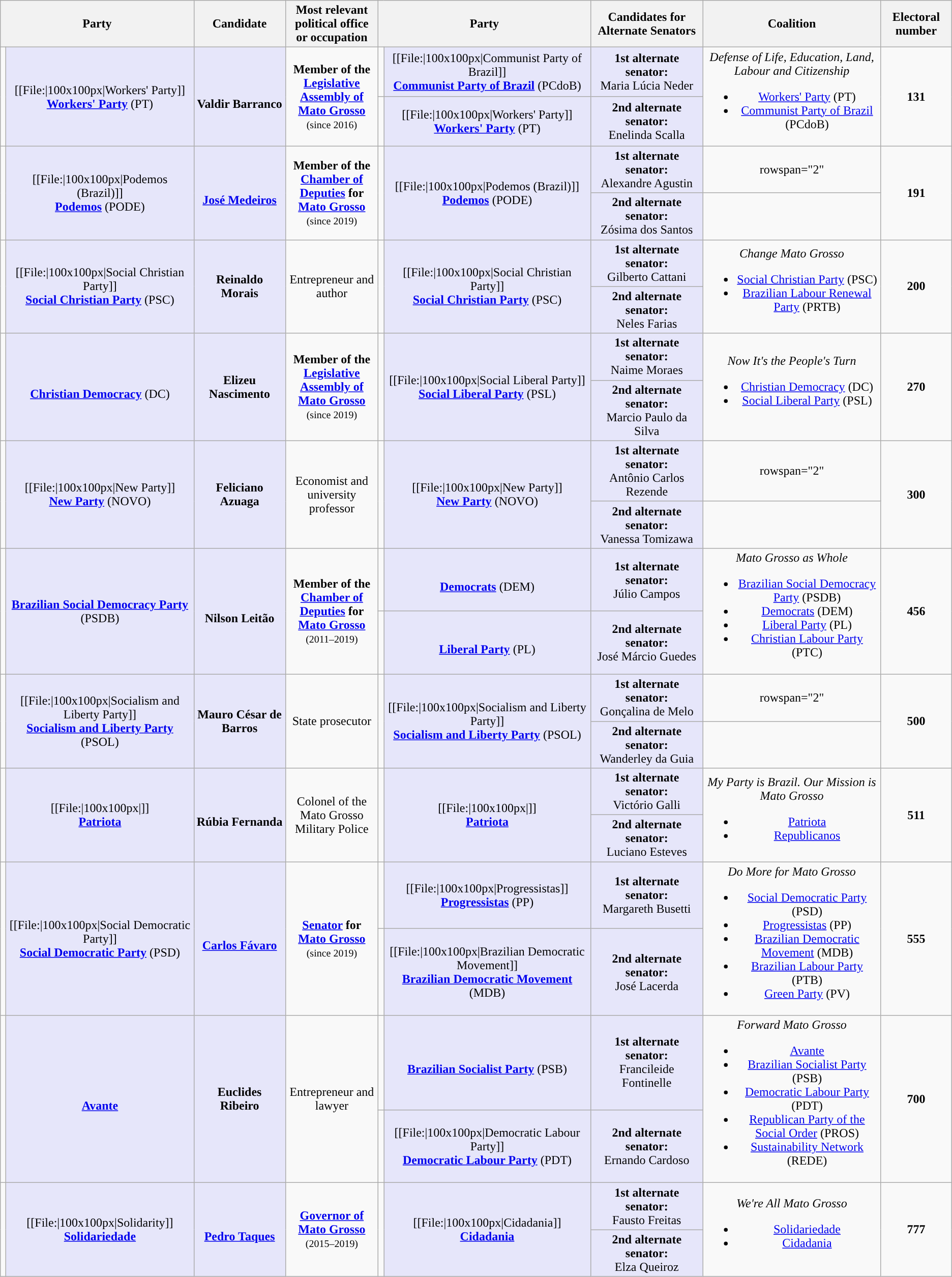<table class="wikitable" style="text-align:center">
<tr>
<th colspan="2">Party</th>
<th>Candidate</th>
<th style="max-width:10em">Most relevant political office or occupation</th>
<th colspan="2">Party</th>
<th>Candidates for Alternate Senators</th>
<th>Coalition</th>
<th>Electoral number</th>
</tr>
<tr>
<td rowspan="2" style="background:"></td>
<td rowspan="2" style="background:lavender;" max-width:150px>[[File:|100x100px|Workers' Party]]<br><strong><a href='#'>Workers' Party</a></strong> (PT)</td>
<td rowspan="2" style="background:lavender;" max-width:150px><br><strong>Valdir Barranco</strong></td>
<td rowspan="2" style="max-width:10em"><strong>Member of the <a href='#'>Legislative Assembly of Mato Grosso</a></strong><br><small>(since 2016)</small></td>
<td style="background:"></td>
<td style="background:lavender;" max-width:150px>[[File:|100x100px|Communist Party of Brazil]]<br><strong><a href='#'>Communist Party of Brazil</a></strong> (PCdoB)</td>
<td style="background:lavender;"><strong>1st alternate senator:</strong><br>Maria Lúcia Neder</td>
<td rowspan="2"><em>Defense of Life, Education, Land, Labour and Citizenship</em><br><ul><li><a href='#'>Workers' Party</a> (PT)</li><li><a href='#'>Communist Party of Brazil</a> (PCdoB)</li></ul></td>
<td rowspan="2"><strong>131</strong></td>
</tr>
<tr>
<td style="background:"></td>
<td style="background:lavender;" max-width:150px>[[File:|100x100px|Workers' Party]]<br><strong><a href='#'>Workers' Party</a></strong> (PT)</td>
<td style="background:lavender;"><strong>2nd alternate senator:</strong><br>Enelinda Scalla</td>
</tr>
<tr>
<td rowspan="2" style="background:"></td>
<td rowspan="2" style="background:lavender;" max-width:150px>[[File:|100x100px|Podemos (Brazil)]]<br><strong><a href='#'>Podemos</a></strong> (PODE)</td>
<td rowspan="2" style="background:lavender;" max-width:150px><br><strong><a href='#'>José Medeiros</a></strong></td>
<td rowspan="2" style="max-width:10em"><strong>Member of the <a href='#'>Chamber of Deputies</a> for <a href='#'>Mato Grosso</a></strong><br><small>(since 2019)</small></td>
<td rowspan="2" style="background:"></td>
<td rowspan="2" style="background:lavender;" max-width:150px>[[File:|100x100px|Podemos (Brazil)]]<br><strong><a href='#'>Podemos</a></strong> (PODE)</td>
<td style="background:lavender;"><strong>1st alternate senator:</strong><br>Alexandre Agustin</td>
<td>rowspan="2" </td>
<td rowspan="2"><strong>191</strong></td>
</tr>
<tr>
<td style="background:lavender;"><strong>2nd alternate senator:</strong><br>Zósima dos Santos</td>
</tr>
<tr>
<td rowspan="2" style="background:"></td>
<td rowspan="2" style="background:lavender;" max-width:150px>[[File:|100x100px|Social Christian Party]]<br><strong><a href='#'>Social Christian Party</a></strong> (PSC)</td>
<td rowspan="2" style="background:lavender;" max-width:150px><strong>Reinaldo Morais</strong></td>
<td rowspan="2" style="max-width:10em">Entrepreneur and author</td>
<td rowspan="2" style="background:"></td>
<td rowspan="2" style="background:lavender;" max-width:150px>[[File:|100x100px|Social Christian Party]]<br><strong><a href='#'>Social Christian Party</a></strong> (PSC)</td>
<td style="background:lavender;"><strong>1st alternate senator:</strong><br>Gilberto Cattani</td>
<td rowspan="2"><em>Change Mato Grosso</em><br><ul><li><a href='#'>Social Christian Party</a> (PSC)</li><li><a href='#'>Brazilian Labour Renewal Party</a> (PRTB)</li></ul></td>
<td rowspan="2"><strong>200</strong></td>
</tr>
<tr>
<td style="background:lavender;"><strong>2nd alternate senator:</strong><br>Neles Farias</td>
</tr>
<tr>
<td rowspan="2" style="background:"></td>
<td rowspan="2" style="background:lavender;" max-width:150px><br><strong><a href='#'>Christian Democracy</a></strong> (DC)</td>
<td rowspan="2" style="background:lavender;" max-width:150px><strong>Elizeu Nascimento</strong></td>
<td rowspan="2" style="max-width:10em"><strong>Member of the <a href='#'>Legislative Assembly of Mato Grosso</a></strong><br><small>(since 2019)</small></td>
<td rowspan="2" style="background:"></td>
<td rowspan="2" style="background:lavender;" max-width:150px>[[File:|100x100px|Social Liberal Party]]<br><strong><a href='#'>Social Liberal Party</a></strong> (PSL)</td>
<td style="background:lavender;"><strong>1st alternate senator:</strong><br>Naime Moraes</td>
<td rowspan="2"><em>Now It's the People's Turn</em><br><ul><li><a href='#'>Christian Democracy</a> (DC)</li><li><a href='#'>Social Liberal Party</a> (PSL)</li></ul></td>
<td rowspan="2"><strong>270</strong></td>
</tr>
<tr>
<td style="background:lavender;"><strong>2nd alternate senator:</strong><br>Marcio Paulo da Silva</td>
</tr>
<tr>
<td rowspan="2" style="background:"></td>
<td rowspan="2" style="background:lavender;" max-width:150px>[[File:|100x100px|New Party]]<br><strong><a href='#'>New Party</a></strong> (NOVO)</td>
<td rowspan="2" style="background:lavender;" max-width:150px><strong>Feliciano Azuaga</strong></td>
<td rowspan="2" style="max-width:10em">Economist and university professor</td>
<td rowspan="2" style="background:"></td>
<td rowspan="2" style="background:lavender;" max-width:150px>[[File:|100x100px|New Party]]<br><strong><a href='#'>New Party</a></strong> (NOVO)</td>
<td style="background:lavender;"><strong>1st alternate senator:</strong><br>Antônio Carlos Rezende</td>
<td>rowspan="2" </td>
<td rowspan="2"><strong>300</strong></td>
</tr>
<tr>
<td style="background:lavender;"><strong>2nd alternate senator:</strong><br>Vanessa Tomizawa</td>
</tr>
<tr>
<td rowspan="2" style="background:"></td>
<td rowspan="2" style="background:lavender;" max-width:150px><strong><a href='#'>Brazilian Social Democracy Party</a></strong> (PSDB)</td>
<td rowspan="2" style="background:lavender;" max-width:150px><br><strong>Nilson Leitão</strong></td>
<td rowspan="2" style="max-width:10em"><strong>Member of the <a href='#'>Chamber of Deputies</a> for <a href='#'>Mato Grosso</a></strong><br><small>(2011–2019)</small></td>
<td style="background:"></td>
<td style="background:lavender;" max-width:150px><br><strong><a href='#'>Democrats</a></strong> (DEM)</td>
<td style="background:lavender;"><strong>1st alternate senator:</strong><br>Júlio Campos</td>
<td rowspan="2"><em>Mato Grosso as Whole</em><br><ul><li><a href='#'>Brazilian Social Democracy Party</a> (PSDB)</li><li><a href='#'>Democrats</a> (DEM)</li><li><a href='#'>Liberal Party</a> (PL)</li><li><a href='#'>Christian Labour Party</a> (PTC)</li></ul></td>
<td rowspan="2"><strong>456</strong></td>
</tr>
<tr>
<td style="background:"></td>
<td style="background:lavender;" max-width:150px><br><strong><a href='#'>Liberal Party</a></strong> (PL)</td>
<td style="background:lavender;"><strong>2nd alternate senator:</strong><br>José Márcio Guedes</td>
</tr>
<tr>
<td rowspan="2" style="background:"></td>
<td rowspan="2" style="background:lavender;" max-width:150px>[[File:|100x100px|Socialism and Liberty Party]]<br><strong><a href='#'>Socialism and Liberty Party</a></strong> (PSOL)</td>
<td rowspan="2" style="background:lavender;" max-width:150px><strong>Mauro César de Barros</strong></td>
<td rowspan="2" style="max-width:10em">State prosecutor</td>
<td rowspan="2" style="background:"></td>
<td rowspan="2" style="background:lavender;" max-width:150px>[[File:|100x100px|Socialism and Liberty Party]]<br><strong><a href='#'>Socialism and Liberty Party</a></strong> (PSOL)</td>
<td style="background:lavender;"><strong>1st alternate senator:</strong><br>Gonçalina de Melo</td>
<td>rowspan="2" </td>
<td rowspan="2"><strong>500</strong></td>
</tr>
<tr>
<td style="background:lavender;"><strong>2nd alternate senator:</strong><br>Wanderley da Guia</td>
</tr>
<tr>
<td rowspan="2" style="background:"></td>
<td rowspan="2" style="background:lavender;" max-width:150px>[[File:|100x100px|]]<br><strong><a href='#'>Patriota</a></strong></td>
<td rowspan="2" style="background:lavender;" max-width:150px><br><strong>Rúbia Fernanda</strong></td>
<td rowspan="2" style="max-width:10em">Colonel of the Mato Grosso Military Police</td>
<td rowspan="2" style="background:"></td>
<td rowspan="2" style="background:lavender;" max-width:150px>[[File:|100x100px|]]<br><strong><a href='#'>Patriota</a></strong></td>
<td style="background:lavender;"><strong>1st alternate senator:</strong><br>Victório Galli</td>
<td rowspan="2"><em>My Party is Brazil. Our Mission is Mato Grosso</em><br><ul><li><a href='#'>Patriota</a></li><li><a href='#'>Republicanos</a></li></ul></td>
<td rowspan="2"><strong>511</strong></td>
</tr>
<tr>
<td style="background:lavender;"><strong>2nd alternate senator:</strong><br>Luciano Esteves</td>
</tr>
<tr>
<td rowspan="2" style="background:"></td>
<td rowspan="2" style="background:lavender;" max-width:150px>[[File:|100x100px|Social Democratic Party]]<br><strong><a href='#'>Social Democratic Party</a></strong> (PSD)</td>
<td rowspan="2" style="background:lavender;" max-width:150px><br><strong><a href='#'>Carlos Fávaro</a></strong></td>
<td rowspan="2" style="max-width:10em"><strong><a href='#'>Senator</a> for <a href='#'>Mato Grosso</a></strong><br><small>(since 2019)</small></td>
<td style="background:"></td>
<td style="background:lavender;" max-width:150px>[[File:|100x100px|Progressistas]]<br><strong><a href='#'>Progressistas</a></strong> (PP)</td>
<td style="background:lavender;"><strong>1st alternate senator:</strong><br>Margareth Busetti</td>
<td rowspan="2"><em>Do More for Mato Grosso</em><br><ul><li><a href='#'>Social Democratic Party</a> (PSD)</li><li><a href='#'>Progressistas</a> (PP)</li><li><a href='#'>Brazilian Democratic Movement</a> (MDB)</li><li><a href='#'>Brazilian Labour Party</a> (PTB)</li><li><a href='#'>Green Party</a> (PV)</li></ul></td>
<td rowspan="2"><strong>555</strong></td>
</tr>
<tr>
<td style="background:"></td>
<td style="background:lavender;" max-width:150px>[[File:|100x100px|Brazilian Democratic Movement]]<br><strong><a href='#'>Brazilian Democratic Movement</a></strong> (MDB)</td>
<td style="background:lavender;"><strong>2nd alternate senator:</strong><br>José Lacerda</td>
</tr>
<tr>
<td rowspan="2" style="background:"></td>
<td rowspan="2" style="background:lavender;" max-width:150px><br><strong><a href='#'>Avante</a></strong></td>
<td rowspan="2" style="background:lavender;" max-width:150px><strong>Euclides Ribeiro</strong></td>
<td rowspan="2" style="max-width:10em">Entrepreneur and lawyer</td>
<td style="background:"></td>
<td style="background:lavender;" max-width:150px><br><strong><a href='#'>Brazilian Socialist Party</a></strong> (PSB)</td>
<td style="background:lavender;"><strong>1st alternate senator:</strong><br>Francileide Fontinelle</td>
<td rowspan="2"><em>Forward Mato Grosso</em><br><ul><li><a href='#'>Avante</a></li><li><a href='#'>Brazilian Socialist Party</a> (PSB)</li><li><a href='#'>Democratic Labour Party</a> (PDT)</li><li><a href='#'>Republican Party of the Social Order</a> (PROS)</li><li><a href='#'>Sustainability Network</a> (REDE)</li></ul></td>
<td rowspan="2"><strong>700</strong></td>
</tr>
<tr>
<td style="background:"></td>
<td style="background:lavender;" max-width:150px>[[File:|100x100px|Democratic Labour Party]]<br><strong><a href='#'>Democratic Labour Party</a></strong> (PDT)</td>
<td style="background:lavender;"><strong>2nd alternate senator:</strong><br>Ernando Cardoso</td>
</tr>
<tr>
<td rowspan="2" style="background:"></td>
<td rowspan="2" style="background:lavender;" max-width:150px>[[File:|100x100px|Solidarity]]<br><strong><a href='#'>Solidariedade</a></strong></td>
<td rowspan="2" style="background:lavender;" max-width:150px><br><strong><a href='#'>Pedro Taques</a></strong></td>
<td rowspan="2" style="max-width:10em"><strong><a href='#'>Governor of Mato Grosso</a></strong><br><small>(2015–2019)</small></td>
<td rowspan="2" style="background:"></td>
<td rowspan="2" style="background:lavender;" max-width:150px>[[File:|100x100px|Cidadania]]<br><strong><a href='#'>Cidadania</a></strong></td>
<td style="background:lavender;"><strong>1st alternate senator:</strong><br>Fausto Freitas</td>
<td rowspan="2"><em>We're All Mato Grosso</em><br><ul><li><a href='#'>Solidariedade</a></li><li><a href='#'>Cidadania</a></li></ul></td>
<td rowspan="2"><strong>777</strong></td>
</tr>
<tr>
<td style="background:lavender;"><strong>2nd alternate senator:</strong><br>Elza Queiroz</td>
</tr>
</table>
